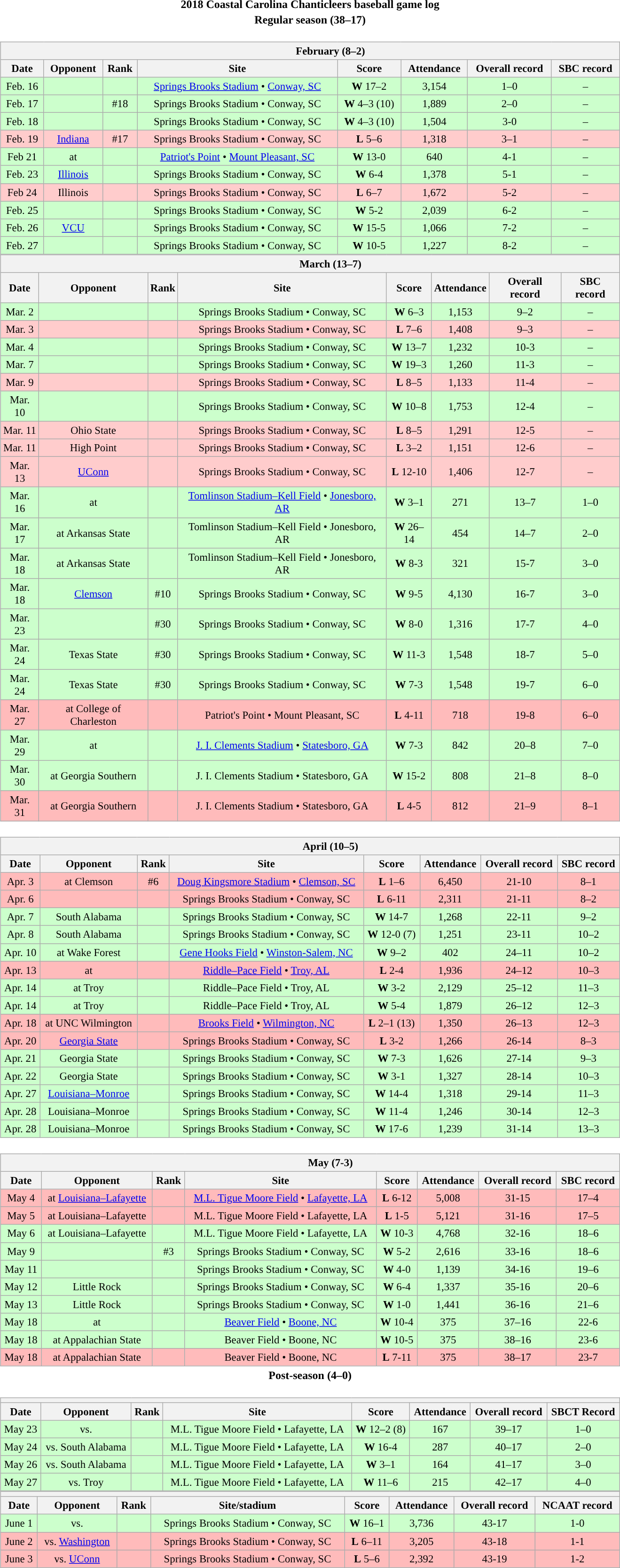<table class="toccolours" width=70% style="both; text-align:center;">
<tr>
<th colspan=2>2018 Coastal Carolina Chanticleers baseball game log</th>
</tr>
<tr>
<th colspan=2>Regular season (38–17)</th>
</tr>
<tr valign="top">
<td><br><table class="wikitable collapsible collapsed" style="margin:auto; width:100%; text-align:left; font-size:95%">
<tr>
<th colspan=12 style="padding-left:4em;">February (8–2)</th>
</tr>
<tr>
<th>Date</th>
<th>Opponent</th>
<th>Rank</th>
<th>Site</th>
<th>Score</th>
<th>Attendance</th>
<th>Overall record</th>
<th>SBC record</th>
</tr>
<tr align="center" bgcolor="ccffcc">
<td>Feb. 16</td>
<td></td>
<td></td>
<td><a href='#'>Springs Brooks Stadium</a> • <a href='#'>Conway, SC</a></td>
<td><strong>W</strong> 17–2</td>
<td>3,154</td>
<td>1–0</td>
<td>–</td>
</tr>
<tr align="center" bgcolor="ccffcc">
<td>Feb. 17</td>
<td></td>
<td>#18</td>
<td>Springs Brooks Stadium • Conway, SC</td>
<td><strong>W</strong> 4–3 (10)</td>
<td>1,889</td>
<td>2–0</td>
<td>–</td>
</tr>
<tr align="center" bgcolor="ccffcc">
<td>Feb. 18</td>
<td></td>
<td></td>
<td>Springs Brooks Stadium • Conway, SC</td>
<td><strong>W</strong> 4–3 (10)</td>
<td>1,504</td>
<td>3-0</td>
<td>–</td>
</tr>
<tr align="center" bgcolor="ffcccc">
<td>Feb. 19</td>
<td><a href='#'>Indiana</a></td>
<td>#17</td>
<td>Springs Brooks Stadium • Conway, SC</td>
<td><strong>L</strong> 5–6</td>
<td>1,318</td>
<td>3–1</td>
<td>–</td>
</tr>
<tr align="center" bgcolor="ccffcc">
<td>Feb 21</td>
<td>at </td>
<td></td>
<td><a href='#'>Patriot's Point</a> • <a href='#'>Mount Pleasant, SC</a></td>
<td><strong>W</strong> 13-0</td>
<td>640</td>
<td>4-1</td>
<td>–</td>
</tr>
<tr align="center" bgcolor="ccffcc">
<td>Feb. 23</td>
<td><a href='#'>Illinois</a></td>
<td></td>
<td>Springs Brooks Stadium • Conway, SC</td>
<td><strong>W</strong> 6-4</td>
<td>1,378</td>
<td>5-1</td>
<td>–</td>
</tr>
<tr align="center" bgcolor="ffcccc">
<td>Feb 24</td>
<td>Illinois</td>
<td></td>
<td>Springs Brooks Stadium • Conway, SC</td>
<td><strong>L</strong> 6–7</td>
<td>1,672</td>
<td>5-2</td>
<td>–</td>
</tr>
<tr align="center" bgcolor="ccffcc">
<td>Feb. 25</td>
<td></td>
<td></td>
<td>Springs Brooks Stadium • Conway, SC</td>
<td><strong>W</strong> 5-2</td>
<td>2,039</td>
<td>6-2</td>
<td>–</td>
</tr>
<tr align="center" bgcolor="ccffcc">
<td>Feb. 26</td>
<td><a href='#'>VCU</a></td>
<td></td>
<td>Springs Brooks Stadium • Conway, SC</td>
<td><strong>W</strong> 15-5</td>
<td>1,066</td>
<td>7-2</td>
<td>–</td>
</tr>
<tr align="center" bgcolor="ccffcc">
<td>Feb. 27</td>
<td></td>
<td></td>
<td>Springs Brooks Stadium • Conway, SC</td>
<td><strong>W</strong> 10-5</td>
<td>1,227</td>
<td>8-2</td>
<td>–</td>
</tr>
</table>
<table class="wikitable collapsible collapsed" style="margin:auto; width:100%; text-align:center; font-size:95%">
<tr>
<th colspan=12 style="padding-left:4em;">March (13–7)</th>
</tr>
<tr>
<th>Date</th>
<th>Opponent</th>
<th>Rank</th>
<th>Site</th>
<th>Score</th>
<th>Attendance</th>
<th>Overall record</th>
<th>SBC record</th>
</tr>
<tr align="center" bgcolor="ccffcc">
<td>Mar. 2</td>
<td></td>
<td></td>
<td>Springs Brooks Stadium • Conway, SC</td>
<td><strong>W</strong> 6–3</td>
<td>1,153</td>
<td>9–2</td>
<td>–</td>
</tr>
<tr align="center" bgcolor="ffcccc">
<td>Mar. 3</td>
<td></td>
<td></td>
<td>Springs Brooks Stadium • Conway, SC</td>
<td><strong>L</strong> 7–6</td>
<td>1,408</td>
<td>9–3</td>
<td>–</td>
</tr>
<tr align="center" bgcolor="ccffcc">
<td>Mar. 4</td>
<td></td>
<td></td>
<td>Springs Brooks Stadium • Conway, SC</td>
<td><strong>W</strong> 13–7</td>
<td>1,232</td>
<td>10-3</td>
<td>–</td>
</tr>
<tr align="center" bgcolor="ccffcc">
<td>Mar. 7</td>
<td></td>
<td></td>
<td>Springs Brooks Stadium • Conway, SC</td>
<td><strong>W</strong> 19–3</td>
<td>1,260</td>
<td>11-3</td>
<td>–</td>
</tr>
<tr align="center" bgcolor="ffcccc">
<td>Mar. 9</td>
<td></td>
<td></td>
<td>Springs Brooks Stadium • Conway, SC</td>
<td><strong>L</strong> 8–5</td>
<td>1,133</td>
<td>11-4</td>
<td>–</td>
</tr>
<tr align="center" bgcolor="ccffcc">
<td>Mar. 10</td>
<td></td>
<td></td>
<td>Springs Brooks Stadium • Conway, SC</td>
<td><strong>W</strong> 10–8</td>
<td>1,753</td>
<td>12-4</td>
<td>–</td>
</tr>
<tr align="center" bgcolor="ffcccc">
<td>Mar. 11</td>
<td>Ohio State</td>
<td></td>
<td>Springs Brooks Stadium • Conway, SC</td>
<td><strong>L</strong> 8–5</td>
<td>1,291</td>
<td>12-5</td>
<td>–</td>
</tr>
<tr align="center" bgcolor="ffcccc">
<td>Mar. 11</td>
<td>High Point</td>
<td></td>
<td>Springs Brooks Stadium • Conway, SC</td>
<td><strong>L</strong> 3–2</td>
<td>1,151</td>
<td>12-6</td>
<td>–</td>
</tr>
<tr align="center" bgcolor="ffcccc">
<td>Mar. 13</td>
<td><a href='#'>UConn</a></td>
<td></td>
<td>Springs Brooks Stadium • Conway, SC</td>
<td><strong>L</strong> 12-10</td>
<td>1,406</td>
<td>12-7</td>
<td>–</td>
</tr>
<tr align="center" bgcolor="ccffcc">
<td>Mar. 16</td>
<td>at </td>
<td></td>
<td><a href='#'>Tomlinson Stadium–Kell Field</a> • <a href='#'>Jonesboro, AR</a></td>
<td><strong>W</strong> 3–1</td>
<td>271</td>
<td>13–7</td>
<td>1–0</td>
</tr>
<tr align="center" bgcolor="ccffcc">
<td>Mar. 17</td>
<td>at Arkansas State</td>
<td></td>
<td>Tomlinson Stadium–Kell Field • Jonesboro, AR</td>
<td><strong>W</strong> 26–14</td>
<td>454</td>
<td>14–7</td>
<td>2–0</td>
</tr>
<tr align="center" bgcolor="ccffcc">
<td>Mar. 18</td>
<td>at Arkansas State</td>
<td></td>
<td>Tomlinson Stadium–Kell Field • Jonesboro, AR</td>
<td><strong>W</strong> 8-3</td>
<td>321</td>
<td>15-7</td>
<td>3–0</td>
</tr>
<tr align="center" bgcolor="ccffcc">
<td>Mar. 18</td>
<td><a href='#'>Clemson</a></td>
<td>#10</td>
<td>Springs Brooks Stadium • Conway, SC</td>
<td><strong>W</strong> 9-5</td>
<td>4,130</td>
<td>16-7</td>
<td>3–0</td>
</tr>
<tr align="center" bgcolor="ccffcc">
<td>Mar. 23</td>
<td></td>
<td>#30</td>
<td>Springs Brooks Stadium • Conway, SC</td>
<td><strong>W</strong> 8-0</td>
<td>1,316</td>
<td>17-7</td>
<td>4–0</td>
</tr>
<tr align="center" bgcolor="ccffcc">
<td>Mar. 24</td>
<td>Texas State</td>
<td>#30</td>
<td>Springs Brooks Stadium • Conway, SC</td>
<td><strong>W</strong> 11-3</td>
<td>1,548</td>
<td>18-7</td>
<td>5–0</td>
</tr>
<tr align="center" bgcolor="ccffcc">
<td>Mar. 24</td>
<td>Texas State</td>
<td>#30</td>
<td>Springs Brooks Stadium • Conway, SC</td>
<td><strong>W</strong> 7-3</td>
<td>1,548</td>
<td>19-7</td>
<td>6–0</td>
</tr>
<tr align="center" bgcolor="ffbbbb">
<td>Mar. 27</td>
<td>at College of Charleston</td>
<td></td>
<td>Patriot's Point • Mount Pleasant, SC</td>
<td><strong>L</strong> 4-11</td>
<td>718</td>
<td>19-8</td>
<td>6–0</td>
</tr>
<tr align="center" bgcolor="ccffcc">
<td>Mar. 29</td>
<td>at </td>
<td></td>
<td><a href='#'>J. I. Clements Stadium</a> • <a href='#'>Statesboro, GA</a></td>
<td><strong>W</strong> 7-3</td>
<td>842</td>
<td>20–8</td>
<td>7–0</td>
</tr>
<tr align="center" bgcolor="ccffcc">
<td>Mar. 30</td>
<td>at Georgia Southern</td>
<td></td>
<td>J. I. Clements Stadium • Statesboro, GA</td>
<td><strong>W</strong> 15-2</td>
<td>808</td>
<td>21–8</td>
<td>8–0</td>
</tr>
<tr align="center" bgcolor="ffbbbb">
<td>Mar. 31</td>
<td>at Georgia Southern</td>
<td></td>
<td>J. I. Clements Stadium • Statesboro, GA</td>
<td><strong>L</strong> 4-5</td>
<td>812</td>
<td>21–9</td>
<td>8–1</td>
</tr>
</table>
</td>
</tr>
<tr>
<td><br><table class="wikitable collapsible collapsed" style="margin:auto; width:100%; text-align:center; font-size:95%">
<tr>
<th colspan=12 style="padding-left:4em;">April (10–5)</th>
</tr>
<tr>
<th>Date</th>
<th>Opponent</th>
<th>Rank</th>
<th>Site</th>
<th>Score</th>
<th>Attendance</th>
<th>Overall record</th>
<th>SBC record</th>
</tr>
<tr align="center" bgcolor="ffbbbb">
<td>Apr. 3</td>
<td>at Clemson</td>
<td>#6</td>
<td><a href='#'>Doug Kingsmore Stadium</a> • <a href='#'>Clemson, SC</a></td>
<td><strong>L</strong> 1–6</td>
<td>6,450</td>
<td>21-10</td>
<td>8–1</td>
</tr>
<tr align="center" bgcolor="ffbbbb">
<td>Apr. 6</td>
<td></td>
<td></td>
<td>Springs Brooks Stadium • Conway, SC</td>
<td><strong>L</strong> 6-11</td>
<td>2,311</td>
<td>21-11</td>
<td>8–2</td>
</tr>
<tr align="center" bgcolor="ccffcc">
<td>Apr. 7</td>
<td>South Alabama</td>
<td></td>
<td>Springs Brooks Stadium • Conway, SC</td>
<td><strong>W</strong> 14-7</td>
<td>1,268</td>
<td>22-11</td>
<td>9–2</td>
</tr>
<tr align="center" bgcolor="ccffcc">
<td>Apr. 8</td>
<td>South Alabama</td>
<td></td>
<td>Springs Brooks Stadium • Conway, SC</td>
<td><strong>W</strong> 12-0 (7)</td>
<td>1,251</td>
<td>23-11</td>
<td>10–2</td>
</tr>
<tr align="center" bgcolor="ccffcc">
<td>Apr. 10</td>
<td>at Wake Forest</td>
<td></td>
<td><a href='#'>Gene Hooks Field</a> • <a href='#'>Winston-Salem, NC</a></td>
<td><strong>W</strong> 9–2</td>
<td>402</td>
<td>24–11</td>
<td>10–2</td>
</tr>
<tr align="center" bgcolor="ffbbbb">
<td>Apr. 13</td>
<td>at </td>
<td></td>
<td><a href='#'>Riddle–Pace Field</a> • <a href='#'>Troy, AL</a></td>
<td><strong>L</strong> 2-4</td>
<td>1,936</td>
<td>24–12</td>
<td>10–3</td>
</tr>
<tr align="center" bgcolor="ccffcc">
<td>Apr. 14</td>
<td>at Troy</td>
<td></td>
<td>Riddle–Pace Field • Troy, AL</td>
<td><strong>W</strong> 3-2</td>
<td>2,129</td>
<td>25–12</td>
<td>11–3</td>
</tr>
<tr align="center" bgcolor="ccffcc">
<td>Apr. 14</td>
<td>at Troy</td>
<td></td>
<td>Riddle–Pace Field • Troy, AL</td>
<td><strong>W</strong> 5-4</td>
<td>1,879</td>
<td>26–12</td>
<td>12–3</td>
</tr>
<tr align="center" bgcolor="ffbbbb">
<td>Apr. 18</td>
<td>at UNC Wilmington</td>
<td></td>
<td><a href='#'>Brooks Field</a> • <a href='#'>Wilmington, NC</a></td>
<td><strong>L</strong> 2–1 (13)</td>
<td>1,350</td>
<td>26–13</td>
<td>12–3</td>
</tr>
<tr align="center" bgcolor="ffbbbb">
<td>Apr. 20</td>
<td><a href='#'>Georgia State</a></td>
<td></td>
<td>Springs Brooks Stadium • Conway, SC</td>
<td><strong>L</strong> 3-2</td>
<td>1,266</td>
<td>26-14</td>
<td>8–3</td>
</tr>
<tr align="center" bgcolor="ccffcc">
<td>Apr. 21</td>
<td>Georgia State</td>
<td></td>
<td>Springs Brooks Stadium • Conway, SC</td>
<td><strong>W</strong> 7-3</td>
<td>1,626</td>
<td>27-14</td>
<td>9–3</td>
</tr>
<tr align="center" bgcolor="ccffcc">
<td>Apr. 22</td>
<td>Georgia State</td>
<td></td>
<td>Springs Brooks Stadium • Conway, SC</td>
<td><strong>W</strong> 3-1</td>
<td>1,327</td>
<td>28-14</td>
<td>10–3</td>
</tr>
<tr align="center" bgcolor="ccffcc">
<td>Apr. 27</td>
<td><a href='#'>Louisiana–Monroe</a></td>
<td></td>
<td>Springs Brooks Stadium • Conway, SC</td>
<td><strong>W</strong> 14-4</td>
<td>1,318</td>
<td>29-14</td>
<td>11–3</td>
</tr>
<tr align="center" bgcolor="ccffcc">
<td>Apr. 28</td>
<td>Louisiana–Monroe</td>
<td></td>
<td>Springs Brooks Stadium • Conway, SC</td>
<td><strong>W</strong> 11-4</td>
<td>1,246</td>
<td>30-14</td>
<td>12–3</td>
</tr>
<tr align="center" bgcolor="ccffcc">
<td>Apr. 28</td>
<td>Louisiana–Monroe</td>
<td></td>
<td>Springs Brooks Stadium • Conway, SC</td>
<td><strong>W</strong> 17-6</td>
<td>1,239</td>
<td>31-14</td>
<td>13–3</td>
</tr>
</table>
</td>
</tr>
<tr>
<td><br><table class="wikitable collapsible collapsed" style="margin:auto; width:100%; text-align:center; font-size:95%">
<tr>
<th colspan=12 style="padding-left:4em;">May (7-3)</th>
</tr>
<tr>
<th>Date</th>
<th>Opponent</th>
<th>Rank</th>
<th>Site</th>
<th>Score</th>
<th>Attendance</th>
<th>Overall record</th>
<th>SBC record</th>
</tr>
<tr align="center" bgcolor="ffbbbb">
<td>May 4</td>
<td>at <a href='#'>Louisiana–Lafayette</a></td>
<td></td>
<td><a href='#'>M.L. Tigue Moore Field</a> • <a href='#'>Lafayette, LA</a></td>
<td><strong>L</strong> 6-12</td>
<td>5,008</td>
<td>31-15</td>
<td>17–4</td>
</tr>
<tr align="center" bgcolor="ffbbbb">
<td>May 5</td>
<td>at Louisiana–Lafayette</td>
<td></td>
<td>M.L. Tigue Moore Field • Lafayette, LA</td>
<td><strong>L</strong> 1-5</td>
<td>5,121</td>
<td>31-16</td>
<td>17–5</td>
</tr>
<tr align="center" bgcolor="ccffcc">
<td>May 6</td>
<td>at Louisiana–Lafayette</td>
<td></td>
<td>M.L. Tigue Moore Field • Lafayette, LA</td>
<td><strong>W</strong> 10-3</td>
<td>4,768</td>
<td>32-16</td>
<td>18–6</td>
</tr>
<tr align="center" bgcolor="ccffcc">
<td>May 9</td>
<td></td>
<td>#3</td>
<td>Springs Brooks Stadium • Conway, SC</td>
<td><strong>W</strong> 5-2</td>
<td>2,616</td>
<td>33-16</td>
<td>18–6</td>
</tr>
<tr align="center" bgcolor="ccffcc">
<td>May 11</td>
<td></td>
<td></td>
<td>Springs Brooks Stadium • Conway, SC</td>
<td><strong>W</strong> 4-0</td>
<td>1,139</td>
<td>34-16</td>
<td>19–6</td>
</tr>
<tr align="center" bgcolor="ccffcc">
<td>May 12</td>
<td>Little Rock</td>
<td></td>
<td>Springs Brooks Stadium • Conway, SC</td>
<td><strong>W</strong> 6-4</td>
<td>1,337</td>
<td>35-16</td>
<td>20–6</td>
</tr>
<tr align="center" bgcolor="ccffcc">
<td>May 13</td>
<td>Little Rock</td>
<td></td>
<td>Springs Brooks Stadium • Conway, SC</td>
<td><strong>W</strong> 1-0</td>
<td>1,441</td>
<td>36-16</td>
<td>21–6</td>
</tr>
<tr align="center" bgcolor="ccffcc">
<td>May 18</td>
<td>at </td>
<td></td>
<td><a href='#'>Beaver Field</a> • <a href='#'>Boone, NC</a></td>
<td><strong>W</strong> 10-4</td>
<td>375</td>
<td>37–16</td>
<td>22-6</td>
</tr>
<tr align="center" bgcolor="ccffcc">
<td>May 18</td>
<td>at Appalachian State</td>
<td></td>
<td>Beaver Field • Boone, NC</td>
<td><strong>W</strong> 10-5</td>
<td>375</td>
<td>38–16</td>
<td>23-6</td>
</tr>
<tr align="center" bgcolor="ffbbbb">
<td>May 18</td>
<td>at Appalachian State</td>
<td></td>
<td>Beaver Field • Boone, NC</td>
<td><strong>L</strong> 7-11</td>
<td>375</td>
<td>38–17</td>
<td>23-7</td>
</tr>
</table>
</td>
</tr>
<tr>
<th colspan=2>Post-season (4–0)</th>
</tr>
<tr>
<td><br><table class="wikitable collapsible collapsed" style="margin:auto; width:100%; text-align:center; font-size:95%">
<tr>
<th colspan=12 style="padding-left:4em;"><a href='#'></a></th>
</tr>
<tr>
<th>Date</th>
<th>Opponent</th>
<th>Rank</th>
<th>Site</th>
<th>Score</th>
<th>Attendance</th>
<th>Overall record</th>
<th>SBCT Record</th>
</tr>
<tr align="center" bgcolor="ccffcc">
<td>May 23</td>
<td>vs. </td>
<td></td>
<td>M.L. Tigue Moore Field • Lafayette, LA</td>
<td><strong>W</strong> 12–2 (8)</td>
<td>167</td>
<td>39–17</td>
<td>1–0</td>
</tr>
<tr align="center" bgcolor="ccffcc">
<td>May 24</td>
<td>vs. South Alabama</td>
<td></td>
<td>M.L. Tigue Moore Field • Lafayette, LA</td>
<td><strong>W</strong> 16-4</td>
<td>287</td>
<td>40–17</td>
<td>2–0</td>
</tr>
<tr align="center" bgcolor="ccffcc">
<td>May 26</td>
<td>vs. South Alabama</td>
<td></td>
<td>M.L. Tigue Moore Field • Lafayette, LA</td>
<td><strong>W</strong> 3–1</td>
<td>164</td>
<td>41–17</td>
<td>3–0</td>
</tr>
<tr align="center" bgcolor="ccffcc">
<td>May 27</td>
<td>vs. Troy</td>
<td></td>
<td>M.L. Tigue Moore Field • Lafayette, LA</td>
<td><strong>W</strong> 11–6</td>
<td>215</td>
<td>42–17</td>
<td>4–0</td>
</tr>
</table>
<table class="wikitable collapsible collapsed" style="margin:auto; width:100%; text-align:center; font-size:95%">
<tr>
<th colspan=12 style="padding-left:4em;"><a href='#'></a></th>
</tr>
<tr>
<th>Date</th>
<th>Opponent</th>
<th>Rank</th>
<th>Site/stadium</th>
<th>Score</th>
<th>Attendance</th>
<th>Overall record</th>
<th>NCAAT record</th>
</tr>
<tr align="center" bgcolor="ccffcc">
<td>June 1</td>
<td>vs. </td>
<td></td>
<td>Springs Brooks Stadium • Conway, SC</td>
<td><strong>W</strong> 16–1</td>
<td>3,736</td>
<td>43-17</td>
<td>1-0</td>
</tr>
<tr align="center" bgcolor="ffbbbb">
<td>June 2</td>
<td>vs. <a href='#'>Washington</a></td>
<td></td>
<td>Springs Brooks Stadium • Conway, SC</td>
<td><strong>L</strong> 6–11</td>
<td>3,205</td>
<td>43-18</td>
<td>1-1</td>
</tr>
<tr align="center" bgcolor="ffbbbb">
<td>June 3</td>
<td>vs. <a href='#'>UConn</a></td>
<td></td>
<td>Springs Brooks Stadium • Conway, SC</td>
<td><strong>L</strong> 5–6</td>
<td>2,392</td>
<td>43-19</td>
<td>1-2</td>
</tr>
</table>
</td>
</tr>
</table>
